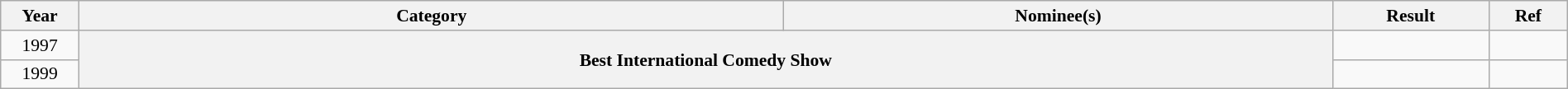<table class="wikitable plainrowheaders" style="font-size: 90%; text-align:center" width=100%>
<tr>
<th scope="col" width="5%">Year</th>
<th scope="col" width="45%">Category</th>
<th scope="col" width="35%">Nominee(s)</th>
<th scope="col" width="10%">Result</th>
<th scope="col" width="5%">Ref</th>
</tr>
<tr>
<td>1997</td>
<th scope="row" style="text-align:center" rowspan="2" colspan="2">Best International Comedy Show</th>
<td></td>
<td></td>
</tr>
<tr>
<td>1999</td>
<td></td>
<td></td>
</tr>
</table>
